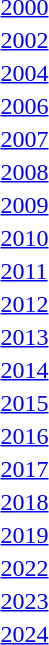<table>
<tr>
<td><a href='#'>2000</a></td>
<td></td>
<td></td>
<td></td>
</tr>
<tr>
<td><a href='#'>2002</a></td>
<td></td>
<td></td>
<td></td>
</tr>
<tr>
<td><a href='#'>2004</a></td>
<td></td>
<td></td>
<td></td>
</tr>
<tr>
<td><a href='#'>2006</a></td>
<td></td>
<td></td>
<td></td>
</tr>
<tr>
<td><a href='#'>2007</a></td>
<td></td>
<td></td>
<td></td>
</tr>
<tr>
<td><a href='#'>2008</a></td>
<td></td>
<td></td>
<td></td>
</tr>
<tr>
<td><a href='#'>2009</a></td>
<td></td>
<td></td>
<td></td>
</tr>
<tr>
<td><a href='#'>2010</a></td>
<td></td>
<td></td>
<td></td>
</tr>
<tr>
<td><a href='#'>2011</a></td>
<td></td>
<td></td>
<td></td>
</tr>
<tr>
<td><a href='#'>2012</a></td>
<td></td>
<td></td>
<td></td>
</tr>
<tr>
<td><a href='#'>2013</a></td>
<td></td>
<td></td>
<td></td>
</tr>
<tr>
<td rowspan=2><a href='#'>2014</a></td>
<td rowspan=2></td>
<td rowspan=2></td>
<td></td>
</tr>
<tr>
<td></td>
</tr>
<tr>
<td><a href='#'>2015</a></td>
<td></td>
<td></td>
<td></td>
</tr>
<tr>
<td rowspan=2><a href='#'>2016</a></td>
<td rowspan=2></td>
<td rowspan=2></td>
<td></td>
</tr>
<tr>
<td></td>
</tr>
<tr>
<td rowspan=2><a href='#'>2017</a></td>
<td rowspan=2></td>
<td rowspan=2></td>
<td></td>
</tr>
<tr>
<td></td>
</tr>
<tr>
<td rowspan=2><a href='#'>2018</a></td>
<td rowspan=2></td>
<td rowspan=2></td>
<td></td>
</tr>
<tr>
<td></td>
</tr>
<tr>
<td rowspan=2><a href='#'>2019</a></td>
<td rowspan=2></td>
<td rowspan=2></td>
<td></td>
</tr>
<tr>
<td></td>
</tr>
<tr>
<td rowspan=2><a href='#'>2022</a></td>
<td rowspan=2></td>
<td rowspan=2></td>
<td></td>
</tr>
<tr>
<td></td>
</tr>
<tr>
<td rowspan=2><a href='#'>2023</a></td>
<td rowspan=2></td>
<td rowspan=2></td>
<td></td>
</tr>
<tr>
<td></td>
</tr>
<tr>
<td rowspan=2><a href='#'>2024</a></td>
<td rowspan=2></td>
<td rowspan=2></td>
<td></td>
</tr>
<tr>
<td></td>
</tr>
</table>
